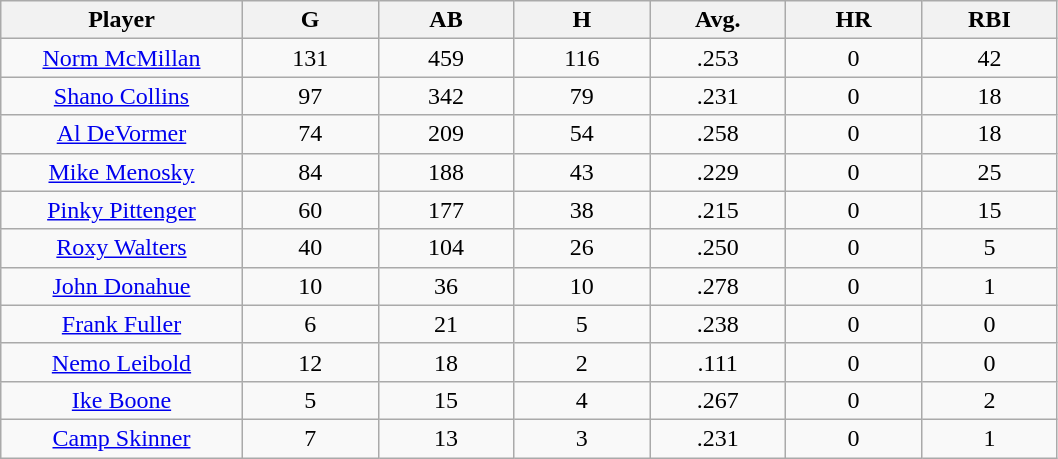<table class="wikitable sortable">
<tr>
<th bgcolor="#DDDDFF" width="16%">Player</th>
<th bgcolor="#DDDDFF" width="9%">G</th>
<th bgcolor="#DDDDFF" width="9%">AB</th>
<th bgcolor="#DDDDFF" width="9%">H</th>
<th bgcolor="#DDDDFF" width="9%">Avg.</th>
<th bgcolor="#DDDDFF" width="9%">HR</th>
<th bgcolor="#DDDDFF" width="9%">RBI</th>
</tr>
<tr align="center">
<td><a href='#'>Norm McMillan</a></td>
<td>131</td>
<td>459</td>
<td>116</td>
<td>.253</td>
<td>0</td>
<td>42</td>
</tr>
<tr align=center>
<td><a href='#'>Shano Collins</a></td>
<td>97</td>
<td>342</td>
<td>79</td>
<td>.231</td>
<td>0</td>
<td>18</td>
</tr>
<tr align=center>
<td><a href='#'>Al DeVormer</a></td>
<td>74</td>
<td>209</td>
<td>54</td>
<td>.258</td>
<td>0</td>
<td>18</td>
</tr>
<tr align=center>
<td><a href='#'>Mike Menosky</a></td>
<td>84</td>
<td>188</td>
<td>43</td>
<td>.229</td>
<td>0</td>
<td>25</td>
</tr>
<tr align=center>
<td><a href='#'>Pinky Pittenger</a></td>
<td>60</td>
<td>177</td>
<td>38</td>
<td>.215</td>
<td>0</td>
<td>15</td>
</tr>
<tr align=center>
<td><a href='#'>Roxy Walters</a></td>
<td>40</td>
<td>104</td>
<td>26</td>
<td>.250</td>
<td>0</td>
<td>5</td>
</tr>
<tr align=center>
<td><a href='#'>John Donahue</a></td>
<td>10</td>
<td>36</td>
<td>10</td>
<td>.278</td>
<td>0</td>
<td>1</td>
</tr>
<tr align=center>
<td><a href='#'>Frank Fuller</a></td>
<td>6</td>
<td>21</td>
<td>5</td>
<td>.238</td>
<td>0</td>
<td>0</td>
</tr>
<tr align=center>
<td><a href='#'>Nemo Leibold</a></td>
<td>12</td>
<td>18</td>
<td>2</td>
<td>.111</td>
<td>0</td>
<td>0</td>
</tr>
<tr align=center>
<td><a href='#'>Ike Boone</a></td>
<td>5</td>
<td>15</td>
<td>4</td>
<td>.267</td>
<td>0</td>
<td>2</td>
</tr>
<tr align=center>
<td><a href='#'>Camp Skinner</a></td>
<td>7</td>
<td>13</td>
<td>3</td>
<td>.231</td>
<td>0</td>
<td>1</td>
</tr>
</table>
